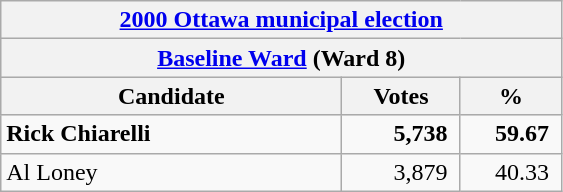<table class="wikitable collapsible" width=375>
<tr>
<th colspan=3><a href='#'>2000 Ottawa municipal election</a></th>
</tr>
<tr style="background-color:#E9E9E9">
<th colspan="3"><a href='#'>Baseline Ward</a> (Ward 8)</th>
</tr>
<tr style="background-color:#E9E9E9">
<th width=220px>Candidate</th>
<th>Votes</th>
<th>%</th>
</tr>
<tr>
<td><strong>Rick Chiarelli</strong></td>
<td align=right style="padding-left:25px;padding-right:8px;"><strong>5,738</strong></td>
<td align=right style="padding-left:15px;padding-right:8px;"><strong>59.67</strong></td>
</tr>
<tr>
<td>Al Loney</td>
<td align=right style="padding-left:25px;padding-right:8px;">3,879</td>
<td align=right style="padding-left:15px;padding-right:8px;">40.33</td>
</tr>
</table>
